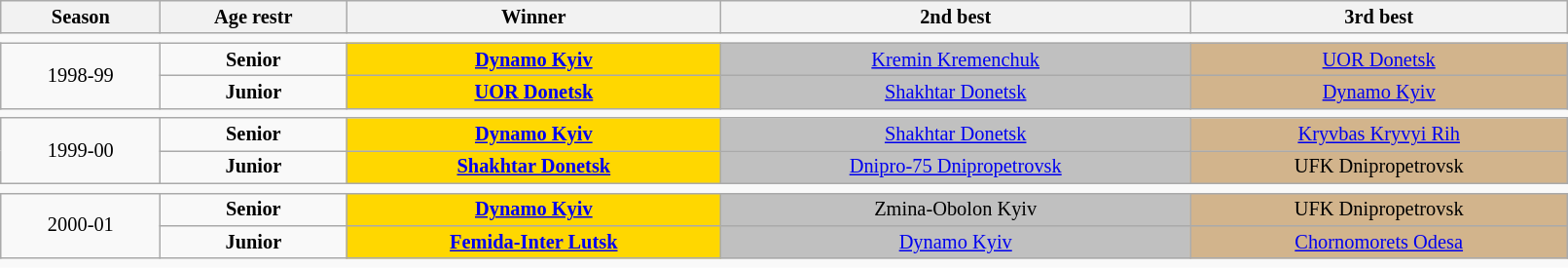<table class="wikitable" width=85% align=center style="border:2px black; font-size:85%;">
<tr>
<th>Season</th>
<th>Age restr</th>
<th>Winner</th>
<th>2nd best</th>
<th>3rd best</th>
</tr>
<tr>
<td colspan=5 style="border:1px black;"></td>
</tr>
<tr>
<td rowspan=2 align=center>1998-99</td>
<td align=center><strong>Senior</strong></td>
<td align=center bgcolor=gold><strong><a href='#'>Dynamo Kyiv</a></strong></td>
<td align=center bgcolor=silver><a href='#'>Kremin Kremenchuk</a></td>
<td align=center bgcolor=tan><a href='#'>UOR Donetsk</a></td>
</tr>
<tr>
<td align=center><strong>Junior</strong></td>
<td align=center bgcolor=gold><strong><a href='#'>UOR Donetsk</a></strong></td>
<td align=center bgcolor=silver><a href='#'>Shakhtar Donetsk</a></td>
<td align=center bgcolor=tan><a href='#'>Dynamo Kyiv</a></td>
</tr>
<tr>
<td colspan=5 style="border:1px black;"></td>
</tr>
<tr>
<td rowspan=2 align=center>1999-00</td>
<td align=center><strong>Senior</strong></td>
<td align=center bgcolor=gold><strong><a href='#'>Dynamo Kyiv</a></strong></td>
<td align=center bgcolor=silver><a href='#'>Shakhtar Donetsk</a></td>
<td align=center bgcolor=tan><a href='#'>Kryvbas Kryvyi Rih</a></td>
</tr>
<tr>
<td align=center><strong>Junior</strong></td>
<td align=center bgcolor=gold><strong><a href='#'>Shakhtar Donetsk</a></strong></td>
<td align=center bgcolor=silver><a href='#'>Dnipro-75 Dnipropetrovsk</a></td>
<td align=center bgcolor=tan>UFK Dnipropetrovsk</td>
</tr>
<tr>
<td colspan=5 style="border:1px black;"></td>
</tr>
<tr>
<td rowspan=2 align=center>2000-01</td>
<td align=center><strong>Senior</strong></td>
<td align=center bgcolor=gold><strong><a href='#'>Dynamo Kyiv</a></strong></td>
<td align=center bgcolor=silver>Zmina-Obolon Kyiv</td>
<td align=center bgcolor=tan>UFK Dnipropetrovsk</td>
</tr>
<tr>
<td align=center><strong>Junior</strong></td>
<td align=center bgcolor=gold><strong><a href='#'>Femida-Inter Lutsk</a></strong></td>
<td align=center bgcolor=silver><a href='#'>Dynamo Kyiv</a></td>
<td align=center bgcolor=tan><a href='#'>Chornomorets Odesa</a></td>
</tr>
<tr>
<td colspan=5 style="border:1px black;"></td>
</tr>
<tr>
</tr>
</table>
